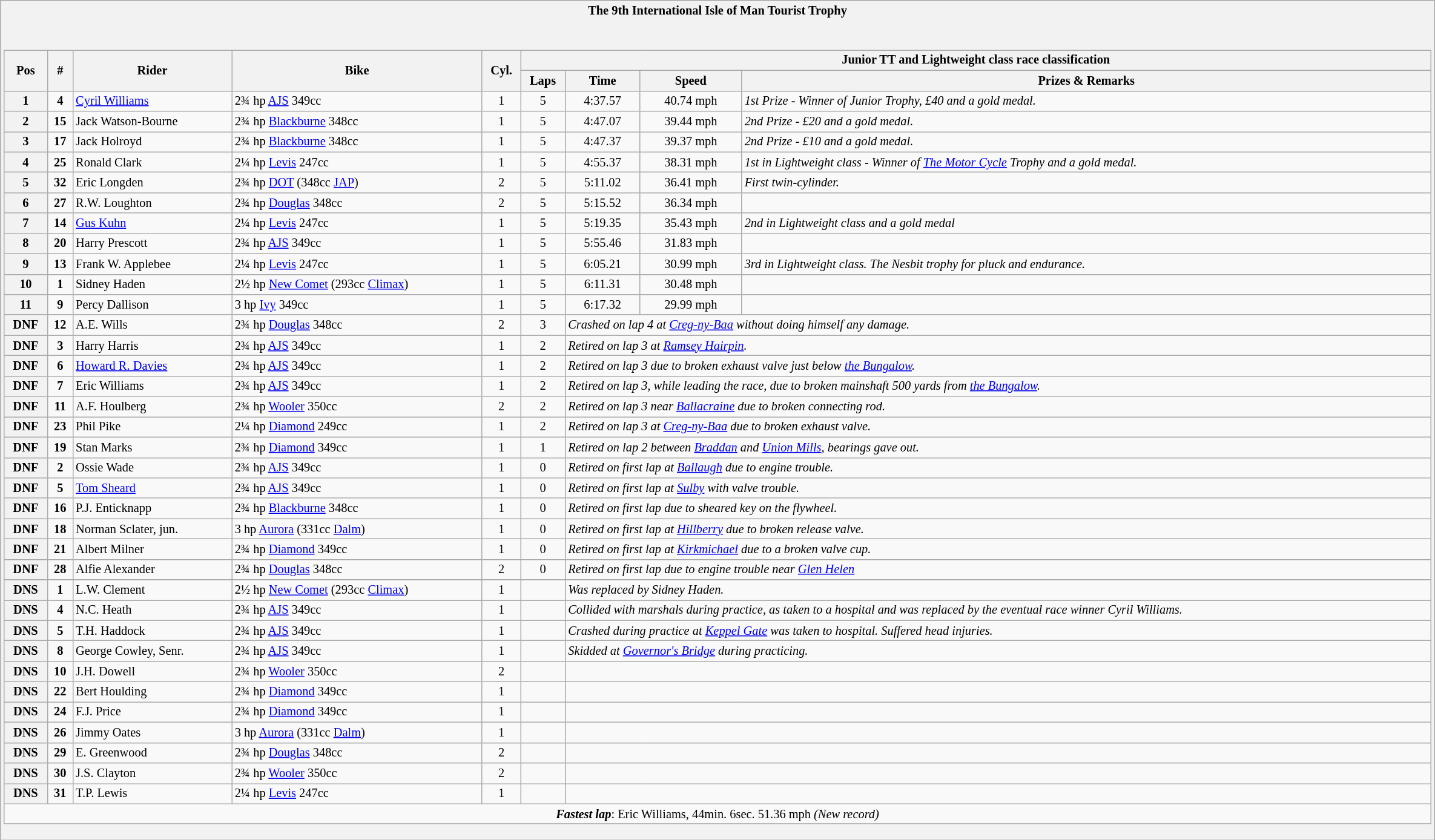<table class="wikitable" style="width:125%; font-size:85%;">
<tr>
<th style="border: 0;"> The 9th International Isle of Man Tourist Trophy</th>
</tr>
<tr>
<td style="background: #f2f2f2; border: 0; text-align: center;"><br><table class="wikitable" style="width:100%;">
<tr bgcolor="#efefef">
<th rowspan="2">Pos</th>
<th rowspan="2">#</th>
<th rowspan="2">Rider</th>
<th rowspan="2">Bike</th>
<th rowspan="2">Cyl.</th>
<th colspan="4">Junior TT and Lightweight class race classification</th>
</tr>
<tr>
<th>Laps</th>
<th>Time</th>
<th>Speed</th>
<th>Prizes & Remarks</th>
</tr>
<tr>
<th align="center">1</th>
<td align="center"><strong>4</strong></td>
<td align="left"> <a href='#'>Cyril Williams</a></td>
<td align="left">2¾ hp <a href='#'>AJS</a>  349cc</td>
<td align="center">1</td>
<td align="center">5</td>
<td>4:37.57</td>
<td>40.74 mph</td>
<td align="left"><em>1st Prize - Winner of Junior Trophy, £40 and a gold medal.</em></td>
</tr>
<tr>
<th align="center">2</th>
<td align="center"><strong>15</strong></td>
<td align="left"> Jack Watson-Bourne</td>
<td align="left">2¾ hp <a href='#'>Blackburne</a> 348cc</td>
<td align="center">1</td>
<td align="center">5</td>
<td>4:47.07</td>
<td>39.44 mph</td>
<td align="left"><em>2nd Prize - £20 and a gold medal.</em></td>
</tr>
<tr>
<th align="center">3</th>
<td align="center"><strong>17</strong></td>
<td align="left"> Jack Holroyd</td>
<td align="left">2¾ hp <a href='#'>Blackburne</a> 348cc</td>
<td align="center">1</td>
<td align="center">5</td>
<td>4:47.37</td>
<td>39.37 mph</td>
<td align="left"><em>2nd Prize - £10 and a gold medal.</em></td>
</tr>
<tr>
<th align="center">4</th>
<td align="center"><strong>25</strong></td>
<td align="left"> Ronald Clark</td>
<td align="left">2¼ hp <a href='#'>Levis</a> 247cc</td>
<td align="center">1</td>
<td align="center">5</td>
<td>4:55.37</td>
<td>38.31 mph</td>
<td align="left"><em>1st in Lightweight class - Winner of <a href='#'>The Motor Cycle</a> Trophy and a gold medal.</em></td>
</tr>
<tr>
<th align="center">5</th>
<td align="center"><strong>32</strong></td>
<td align="left"> Eric Longden</td>
<td align="left">2¾ hp <a href='#'>DOT</a> (348cc <a href='#'>JAP</a>)</td>
<td align="center">2</td>
<td align="center">5</td>
<td>5:11.02</td>
<td>36.41 mph</td>
<td align="left"><em>First twin-cylinder.</em></td>
</tr>
<tr>
<th align="center">6</th>
<td align="center"><strong>27</strong></td>
<td align="left"> R.W. Loughton</td>
<td align="left">2¾ hp <a href='#'>Douglas</a> 348cc</td>
<td align="center">2</td>
<td align="center">5</td>
<td>5:15.52</td>
<td>36.34 mph</td>
<td align="left"></td>
</tr>
<tr>
<th align="center">7</th>
<td align="center"><strong>14</strong></td>
<td align="left"> <a href='#'>Gus Kuhn</a></td>
<td align="left">2¼ hp <a href='#'>Levis</a> 247cc</td>
<td align="center">1</td>
<td align="center">5</td>
<td>5:19.35</td>
<td>35.43 mph</td>
<td align="left"><em>2nd in Lightweight class and a gold medal</em></td>
</tr>
<tr>
<th align="center">8</th>
<td align="center"><strong>20</strong></td>
<td align="left"> Harry Prescott</td>
<td align="left">2¾ hp <a href='#'>AJS</a> 349cc</td>
<td align="center">1</td>
<td align="center">5</td>
<td>5:55.46</td>
<td>31.83 mph</td>
<td align="left"></td>
</tr>
<tr>
<th align="center">9</th>
<td align="center"><strong>13</strong></td>
<td align="left"> Frank W. Applebee</td>
<td align="left">2¼ hp <a href='#'>Levis</a> 247cc</td>
<td align="center">1</td>
<td align="center">5</td>
<td>6:05.21</td>
<td>30.99 mph</td>
<td align="left"><em>3rd in Lightweight class. The Nesbit trophy for pluck and endurance.</em></td>
</tr>
<tr>
<th align="center">10</th>
<td align="center"><strong>1</strong></td>
<td align="left"> Sidney Haden</td>
<td align="left">2½ hp <a href='#'>New Comet</a> (293cc <a href='#'>Climax</a>)</td>
<td align="center">1</td>
<td align="center">5</td>
<td>6:11.31</td>
<td>30.48 mph</td>
<td align="left"></td>
</tr>
<tr>
<th align="center">11</th>
<td align="center"><strong>9</strong></td>
<td align="left"> Percy Dallison</td>
<td align="left">3 hp <a href='#'>Ivy</a> 349cc</td>
<td align="center">1</td>
<td align="center">5</td>
<td>6:17.32</td>
<td>29.99 mph</td>
<td align="left"></td>
</tr>
<tr>
<th align="center">DNF</th>
<td><strong>12</strong></td>
<td align="left"> A.E. Wills</td>
<td align="left">2¾ hp <a href='#'>Douglas</a> 348cc</td>
<td align="center">2</td>
<td align="center">3</td>
<td colspan="4"; align="left"><em>Crashed on lap 4 at <a href='#'>Creg-ny-Baa</a> without doing himself any damage.</em></td>
</tr>
<tr>
<th align="center">DNF</th>
<td><strong>3</strong></td>
<td align="left"> Harry Harris</td>
<td align="left">2¾ hp <a href='#'>AJS</a>  349cc</td>
<td align="center">1</td>
<td align="center">2</td>
<td colspan="4"; align="left"><em>Retired on lap 3 at <a href='#'>Ramsey Hairpin</a>.</em></td>
</tr>
<tr>
<th align="center">DNF</th>
<td><strong>6</strong></td>
<td align="left"> <a href='#'>Howard R. Davies</a></td>
<td align="left">2¾ hp <a href='#'>AJS</a>  349cc</td>
<td align="center">1</td>
<td align="center">2</td>
<td colspan="4"; align="left"><em>Retired on lap 3 due to broken exhaust valve just below <a href='#'>the Bungalow</a>.</em></td>
</tr>
<tr>
<th align="center">DNF</th>
<td><strong>7</strong></td>
<td align="left"> Eric Williams</td>
<td align="left">2¾ hp <a href='#'>AJS</a>  349cc</td>
<td align="center">1</td>
<td align="center">2</td>
<td colspan="4"; align="left"><em>Retired on lap 3, while leading the race, due to broken mainshaft 500 yards from <a href='#'>the Bungalow</a>.</em></td>
</tr>
<tr>
<th align="center">DNF</th>
<td><strong>11</strong></td>
<td align="left"> A.F. Houlberg</td>
<td align="left">2¾ hp <a href='#'>Wooler</a>  350cc</td>
<td align="center">2</td>
<td align="center">2</td>
<td colspan="4"; align="left"><em>Retired on lap 3 near <a href='#'>Ballacraine</a> due to broken connecting rod.</em></td>
</tr>
<tr>
<th align="center">DNF</th>
<td><strong>23</strong></td>
<td align="left"> Phil Pike</td>
<td align="left">2¼ hp <a href='#'>Diamond</a>  249cc</td>
<td align="center">1</td>
<td align="center">2</td>
<td colspan="4"; align="left"><em>Retired on lap 3 at <a href='#'>Creg-ny-Baa</a> due to broken exhaust valve.</em></td>
</tr>
<tr>
<th align="center">DNF</th>
<td><strong>19</strong></td>
<td align="left"> Stan Marks</td>
<td align="left">2¾ hp <a href='#'>Diamond</a>  349cc</td>
<td align="center">1</td>
<td align="center">1</td>
<td colspan="4"; align="left"><em>Retired on lap 2 between <a href='#'>Braddan</a> and <a href='#'>Union Mills</a>, bearings gave out.</em></td>
</tr>
<tr>
<th align="center">DNF</th>
<td><strong>2</strong></td>
<td align="left"> Ossie Wade</td>
<td align="left">2¾ hp <a href='#'>AJS</a>  349cc</td>
<td align="center">1</td>
<td align="center">0</td>
<td colspan="4"; align="left"><em>Retired on first lap at <a href='#'>Ballaugh</a> due to engine trouble.</em></td>
</tr>
<tr>
<th align="center">DNF</th>
<td><strong>5</strong></td>
<td align="left"> <a href='#'>Tom Sheard</a></td>
<td align="left">2¾ hp <a href='#'>AJS</a>  349cc</td>
<td align="center">1</td>
<td align="center">0</td>
<td colspan="4"; align="left"><em>Retired on first lap at <a href='#'>Sulby</a> with valve trouble.</em></td>
</tr>
<tr>
<th align="center">DNF</th>
<td><strong>16</strong></td>
<td align="left"> P.J. Enticknapp</td>
<td align="left">2¾ hp <a href='#'>Blackburne</a> 348cc</td>
<td align="center">1</td>
<td align="center">0</td>
<td colspan="4"; align="left"><em>Retired on first lap due to sheared key on the flywheel.</em></td>
</tr>
<tr>
<th align="center">DNF</th>
<td><strong>18</strong></td>
<td align="left"> Norman Sclater, jun.</td>
<td align="left">3 hp <a href='#'>Aurora</a> (331cc <a href='#'>Dalm</a>)</td>
<td align="center">1</td>
<td align="center">0</td>
<td colspan="4"; align="left"><em>Retired on first lap at <a href='#'>Hillberry</a> due to broken release valve.</em></td>
</tr>
<tr>
<th align="center">DNF</th>
<td><strong>21</strong></td>
<td align="left"> Albert Milner</td>
<td align="left">2¾ hp <a href='#'>Diamond</a>  349cc</td>
<td align="center">1</td>
<td align="center">0</td>
<td colspan="4"; align="left"><em>Retired on first lap at <a href='#'>Kirkmichael</a> due to a broken valve cup.</em></td>
</tr>
<tr>
<th align="center">DNF</th>
<td><strong>28</strong></td>
<td align="left"> Alfie Alexander</td>
<td align="left">2¾ hp <a href='#'>Douglas</a> 348cc</td>
<td align="center">2</td>
<td align="center">0</td>
<td colspan="4"; align="left"><em>Retired on first lap due to engine trouble near <a href='#'>Glen Helen</a></em></td>
</tr>
<tr>
</tr>
<tr>
<th align="center">DNS</th>
<td><strong>1</strong></td>
<td align="left"> L.W. Clement</td>
<td align="left">2½ hp <a href='#'>New Comet</a> (293cc <a href='#'>Climax</a>)</td>
<td align="center">1</td>
<td align="center"></td>
<td colspan="4"; align="left"><em>Was replaced by Sidney Haden.</em></td>
</tr>
<tr>
<th align="center">DNS</th>
<td><strong>4</strong></td>
<td align="left"> N.C. Heath</td>
<td align="left">2¾ hp <a href='#'>AJS</a>  349cc</td>
<td align="center">1</td>
<td align="center"></td>
<td colspan="4"; align="left"><em>Collided with marshals during practice, as taken to a hospital and was replaced by the eventual race winner Cyril Williams.</em></td>
</tr>
<tr>
<th align="center">DNS</th>
<td><strong>5</strong></td>
<td align="left"> T.H. Haddock</td>
<td align="left">2¾ hp <a href='#'>AJS</a>  349cc</td>
<td align="center">1</td>
<td align="center"></td>
<td colspan="4"; align="left"><em>Crashed during practice at <a href='#'>Keppel Gate</a> was taken to hospital. Suffered head injuries.</em></td>
</tr>
<tr>
<th align="center">DNS</th>
<td><strong>8</strong></td>
<td align="left"> George Cowley, Senr.</td>
<td align="left">2¾ hp <a href='#'>AJS</a>  349cc</td>
<td align="center">1</td>
<td align="center"></td>
<td colspan="4"; align="left"><em>Skidded at <a href='#'>Governor's Bridge</a> during practicing.</em></td>
</tr>
<tr>
<th align="center">DNS</th>
<td><strong>10</strong></td>
<td align="left"> J.H. Dowell</td>
<td align="left">2¾ hp <a href='#'>Wooler</a>  350cc</td>
<td align="center">2</td>
<td align="center"></td>
<td colspan="4"; align="left"></td>
</tr>
<tr>
<th align="center">DNS</th>
<td><strong>22</strong></td>
<td align="left"> Bert Houlding</td>
<td align="left">2¾ hp <a href='#'>Diamond</a>  349cc</td>
<td align="center">1</td>
<td align="center"></td>
<td colspan="4"; align="left"></td>
</tr>
<tr>
<th align="center">DNS</th>
<td><strong>24</strong></td>
<td align="left"> F.J. Price</td>
<td align="left">2¾ hp <a href='#'>Diamond</a>  349cc</td>
<td align="center">1</td>
<td align="center"></td>
<td colspan="4"; align="left"></td>
</tr>
<tr>
<th align="center">DNS</th>
<td><strong>26</strong></td>
<td align="left"> Jimmy Oates</td>
<td align="left">3 hp <a href='#'>Aurora</a> (331cc <a href='#'>Dalm</a>)</td>
<td align="center">1</td>
<td align="center"></td>
<td colspan="4"; align="left"></td>
</tr>
<tr>
<th align="center">DNS</th>
<td><strong>29</strong></td>
<td align="left"> E. Greenwood</td>
<td align="left">2¾ hp <a href='#'>Douglas</a> 348cc</td>
<td align="center">2</td>
<td align="center"></td>
<td colspan="4"; align="left"></td>
</tr>
<tr>
<th align="center">DNS</th>
<td><strong>30</strong></td>
<td align="left"> J.S. Clayton</td>
<td align="left">2¾ hp <a href='#'>Wooler</a>  350cc</td>
<td align="center">2</td>
<td align="center"></td>
<td colspan="4"; align="left"></td>
</tr>
<tr>
<th align="center">DNS</th>
<td><strong>31</strong></td>
<td align="left"> T.P. Lewis</td>
<td align="left">2¼ hp <a href='#'>Levis</a> 247cc</td>
<td align="center">1</td>
<td align="center"></td>
<td colspan="4"; align="left"></td>
</tr>
<tr>
<td colspan=14><strong><em>Fastest lap</em></strong>: Eric Williams, 44min. 6sec. 51.36 mph <em>(New record)</em></td>
</tr>
<tr>
</tr>
</table>
</td>
</tr>
</table>
